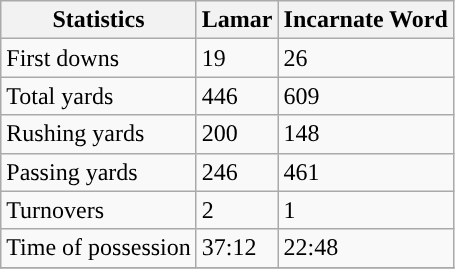<table class="wikitable" style="float: left;">
<tr>
<th>Statistics</th>
<th><strong>Lamar</strong></th>
<th><strong>Incarnate Word</strong></th>
</tr>
<tr>
<td>First downs</td>
<td>19</td>
<td>26</td>
</tr>
<tr>
<td>Total yards</td>
<td>446</td>
<td>609</td>
</tr>
<tr>
<td>Rushing yards</td>
<td>200</td>
<td>148</td>
</tr>
<tr>
<td>Passing yards</td>
<td>246</td>
<td>461</td>
</tr>
<tr>
<td>Turnovers</td>
<td>2</td>
<td>1</td>
</tr>
<tr>
<td>Time of possession</td>
<td>37:12</td>
<td>22:48</td>
</tr>
<tr>
</tr>
</table>
